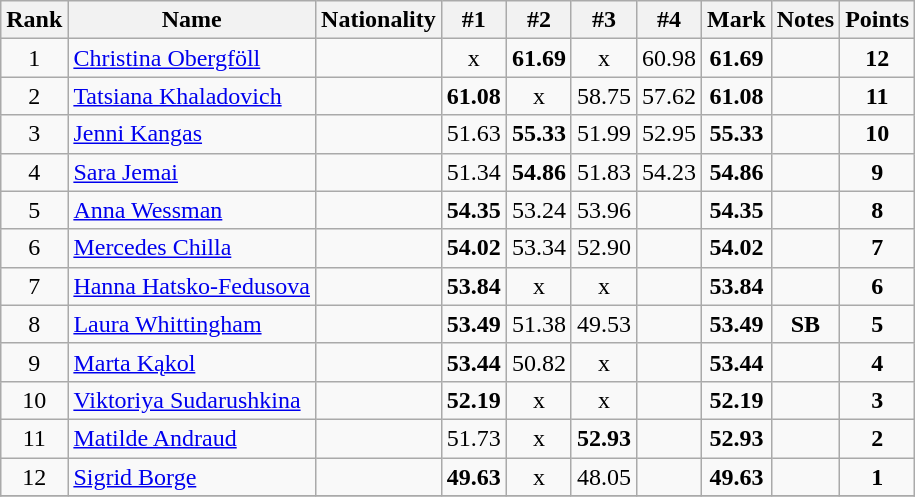<table class="wikitable sortable" style="text-align:center">
<tr>
<th>Rank</th>
<th>Name</th>
<th>Nationality</th>
<th>#1</th>
<th>#2</th>
<th>#3</th>
<th>#4</th>
<th>Mark</th>
<th>Notes</th>
<th>Points</th>
</tr>
<tr>
<td>1</td>
<td align=left><a href='#'>Christina Obergföll</a></td>
<td align=left></td>
<td>x</td>
<td><strong>61.69</strong></td>
<td>x</td>
<td>60.98</td>
<td><strong>61.69</strong></td>
<td></td>
<td><strong>12</strong></td>
</tr>
<tr>
<td>2</td>
<td align=left><a href='#'>Tatsiana Khaladovich</a></td>
<td align=left></td>
<td><strong>61.08</strong></td>
<td>x</td>
<td>58.75</td>
<td>57.62</td>
<td><strong>61.08</strong></td>
<td></td>
<td><strong>11</strong></td>
</tr>
<tr>
<td>3</td>
<td align=left><a href='#'>Jenni Kangas</a></td>
<td align=left></td>
<td>51.63</td>
<td><strong>55.33</strong></td>
<td>51.99</td>
<td>52.95</td>
<td><strong>55.33</strong></td>
<td></td>
<td><strong>10</strong></td>
</tr>
<tr>
<td>4</td>
<td align=left><a href='#'>Sara Jemai</a></td>
<td align=left></td>
<td>51.34</td>
<td><strong>54.86</strong></td>
<td>51.83</td>
<td>54.23</td>
<td><strong>54.86</strong></td>
<td></td>
<td><strong>9</strong></td>
</tr>
<tr>
<td>5</td>
<td align=left><a href='#'>Anna Wessman</a></td>
<td align=left></td>
<td><strong>54.35</strong></td>
<td>53.24</td>
<td>53.96</td>
<td></td>
<td><strong>54.35</strong></td>
<td></td>
<td><strong>8</strong></td>
</tr>
<tr>
<td>6</td>
<td align=left><a href='#'>Mercedes Chilla</a></td>
<td align=left></td>
<td><strong>54.02</strong></td>
<td>53.34</td>
<td>52.90</td>
<td></td>
<td><strong>54.02</strong></td>
<td></td>
<td><strong>7</strong></td>
</tr>
<tr>
<td>7</td>
<td align=left><a href='#'>Hanna Hatsko-Fedusova</a></td>
<td align=left></td>
<td><strong>53.84</strong></td>
<td>x</td>
<td>x</td>
<td></td>
<td><strong>53.84</strong></td>
<td></td>
<td><strong>6</strong></td>
</tr>
<tr>
<td>8</td>
<td align=left><a href='#'>Laura Whittingham</a></td>
<td align=left></td>
<td><strong>53.49</strong></td>
<td>51.38</td>
<td>49.53</td>
<td></td>
<td><strong>53.49</strong></td>
<td><strong>SB </strong></td>
<td><strong>5</strong></td>
</tr>
<tr>
<td>9</td>
<td align=left><a href='#'>Marta Kąkol</a></td>
<td align=left></td>
<td><strong>53.44</strong></td>
<td>50.82</td>
<td>x</td>
<td></td>
<td><strong>53.44</strong></td>
<td></td>
<td><strong>4</strong></td>
</tr>
<tr>
<td>10</td>
<td align=left><a href='#'>Viktoriya Sudarushkina</a></td>
<td align=left></td>
<td><strong>52.19</strong></td>
<td>x</td>
<td>x</td>
<td></td>
<td><strong>52.19</strong></td>
<td></td>
<td><strong>3</strong></td>
</tr>
<tr>
<td>11</td>
<td align=left><a href='#'>Matilde Andraud</a></td>
<td align=left></td>
<td>51.73</td>
<td>x</td>
<td><strong>52.93</strong></td>
<td></td>
<td><strong>52.93</strong></td>
<td></td>
<td><strong>2</strong></td>
</tr>
<tr>
<td>12</td>
<td align=left><a href='#'>Sigrid Borge</a></td>
<td align=left></td>
<td><strong>49.63</strong></td>
<td>x</td>
<td>48.05</td>
<td></td>
<td><strong>49.63</strong></td>
<td></td>
<td><strong>1</strong></td>
</tr>
<tr>
</tr>
</table>
